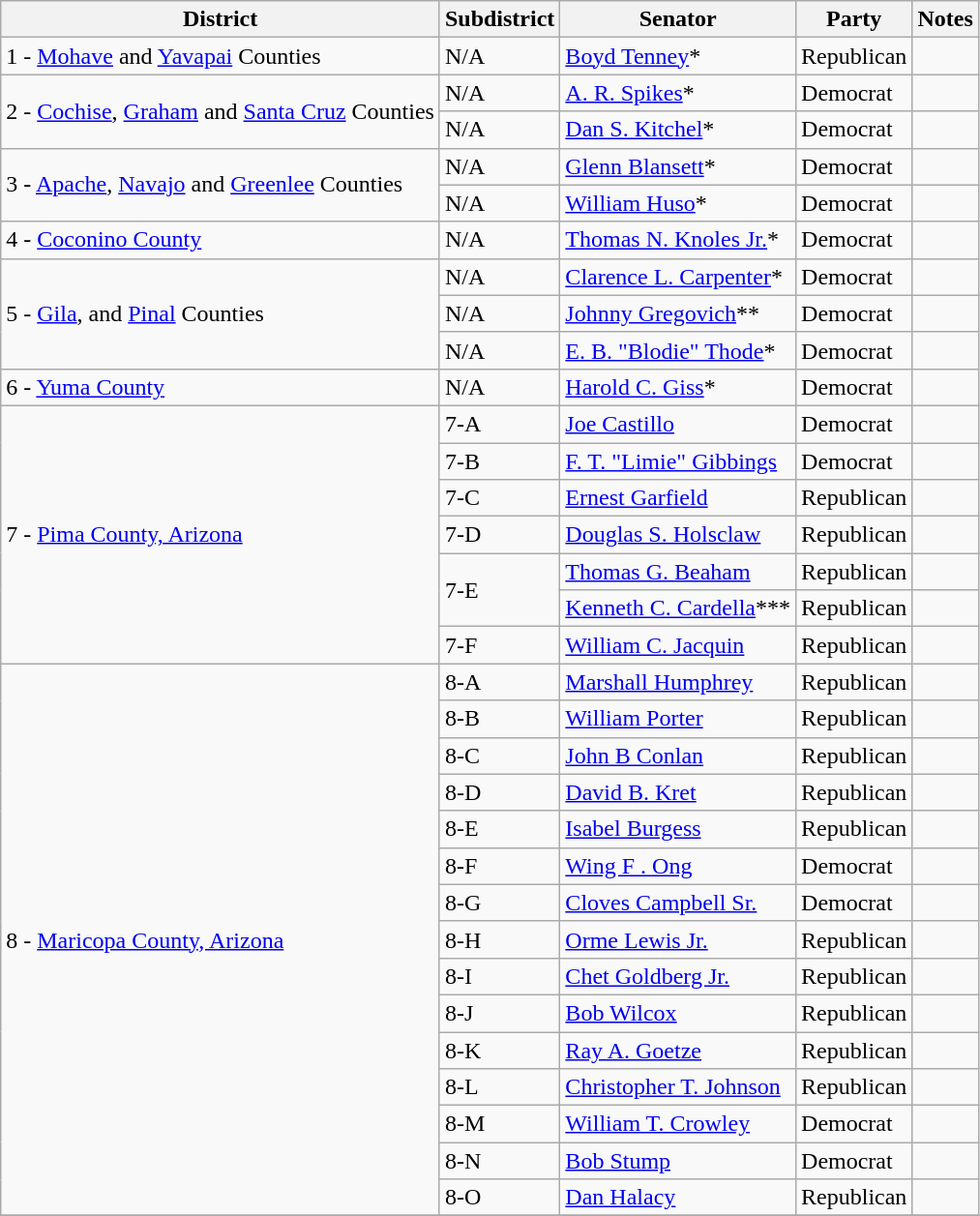<table class=wikitable>
<tr>
<th>District</th>
<th>Subdistrict</th>
<th>Senator</th>
<th>Party</th>
<th>Notes</th>
</tr>
<tr>
<td>1 - <a href='#'>Mohave</a> and <a href='#'>Yavapai</a> Counties</td>
<td>N/A</td>
<td><a href='#'>Boyd Tenney</a>*</td>
<td>Republican</td>
<td></td>
</tr>
<tr>
<td rowspan="2">2 - <a href='#'>Cochise</a>, <a href='#'>Graham</a> and <a href='#'>Santa Cruz</a> Counties</td>
<td>N/A</td>
<td><a href='#'>A. R. Spikes</a>*</td>
<td>Democrat</td>
<td></td>
</tr>
<tr>
<td>N/A</td>
<td><a href='#'>Dan S. Kitchel</a>*</td>
<td>Democrat</td>
<td></td>
</tr>
<tr>
<td rowspan="2">3 - <a href='#'>Apache</a>, <a href='#'>Navajo</a> and <a href='#'>Greenlee</a> Counties</td>
<td>N/A</td>
<td><a href='#'>Glenn Blansett</a>*</td>
<td>Democrat</td>
<td></td>
</tr>
<tr>
<td>N/A</td>
<td><a href='#'>William Huso</a>*</td>
<td>Democrat</td>
<td></td>
</tr>
<tr>
<td>4 - <a href='#'>Coconino County</a></td>
<td>N/A</td>
<td><a href='#'>Thomas N. Knoles Jr.</a>*</td>
<td>Democrat</td>
<td></td>
</tr>
<tr>
<td rowspan="3">5 - <a href='#'>Gila</a>, and <a href='#'>Pinal</a> Counties</td>
<td>N/A</td>
<td><a href='#'>Clarence L. Carpenter</a>*</td>
<td>Democrat</td>
<td></td>
</tr>
<tr>
<td>N/A</td>
<td><a href='#'>Johnny Gregovich</a>**</td>
<td>Democrat</td>
<td></td>
</tr>
<tr>
<td>N/A</td>
<td><a href='#'>E. B. "Blodie" Thode</a>*</td>
<td>Democrat</td>
<td></td>
</tr>
<tr>
<td>6 - <a href='#'>Yuma County</a></td>
<td>N/A</td>
<td><a href='#'>Harold C. Giss</a>*</td>
<td>Democrat</td>
<td></td>
</tr>
<tr>
<td rowspan="7">7 - <a href='#'>Pima County, Arizona</a></td>
<td>7-A</td>
<td><a href='#'>Joe Castillo</a></td>
<td>Democrat</td>
<td></td>
</tr>
<tr>
<td>7-B</td>
<td><a href='#'>F. T. "Limie" Gibbings</a></td>
<td>Democrat</td>
<td></td>
</tr>
<tr>
<td>7-C</td>
<td><a href='#'>Ernest Garfield</a></td>
<td>Republican</td>
<td></td>
</tr>
<tr>
<td>7-D</td>
<td><a href='#'>Douglas S. Holsclaw</a></td>
<td>Republican</td>
<td></td>
</tr>
<tr>
<td rowspan="2">7-E</td>
<td><a href='#'>Thomas G. Beaham</a></td>
<td>Republican</td>
<td></td>
</tr>
<tr>
<td><a href='#'>Kenneth C. Cardella</a>***</td>
<td>Republican</td>
<td></td>
</tr>
<tr>
<td>7-F</td>
<td><a href='#'>William C. Jacquin</a></td>
<td>Republican</td>
<td></td>
</tr>
<tr>
<td rowspan="15">8 - <a href='#'>Maricopa County, Arizona</a></td>
<td>8-A</td>
<td><a href='#'>Marshall Humphrey</a></td>
<td>Republican</td>
<td></td>
</tr>
<tr>
<td>8-B</td>
<td><a href='#'>William Porter</a></td>
<td>Republican</td>
<td></td>
</tr>
<tr>
<td>8-C</td>
<td><a href='#'>John B Conlan</a></td>
<td>Republican</td>
<td></td>
</tr>
<tr>
<td>8-D</td>
<td><a href='#'>David B. Kret</a></td>
<td>Republican</td>
<td></td>
</tr>
<tr>
<td>8-E</td>
<td><a href='#'>Isabel Burgess</a></td>
<td>Republican</td>
<td></td>
</tr>
<tr>
<td>8-F</td>
<td><a href='#'>Wing F . Ong</a></td>
<td>Democrat</td>
<td></td>
</tr>
<tr>
<td>8-G</td>
<td><a href='#'>Cloves Campbell Sr.</a></td>
<td>Democrat</td>
<td></td>
</tr>
<tr>
<td>8-H</td>
<td><a href='#'>Orme Lewis Jr.</a></td>
<td>Republican</td>
<td></td>
</tr>
<tr>
<td>8-I</td>
<td><a href='#'>Chet Goldberg Jr.</a></td>
<td>Republican</td>
<td></td>
</tr>
<tr>
<td>8-J</td>
<td><a href='#'>Bob Wilcox</a></td>
<td>Republican</td>
<td></td>
</tr>
<tr>
<td>8-K</td>
<td><a href='#'>Ray A. Goetze</a></td>
<td>Republican</td>
<td></td>
</tr>
<tr>
<td>8-L</td>
<td><a href='#'>Christopher T. Johnson</a></td>
<td>Republican</td>
<td></td>
</tr>
<tr>
<td>8-M</td>
<td><a href='#'>William T. Crowley</a></td>
<td>Democrat</td>
<td></td>
</tr>
<tr>
<td>8-N</td>
<td><a href='#'>Bob Stump</a></td>
<td>Democrat</td>
<td></td>
</tr>
<tr>
<td>8-O</td>
<td><a href='#'>Dan Halacy</a></td>
<td>Republican</td>
<td></td>
</tr>
<tr>
</tr>
</table>
